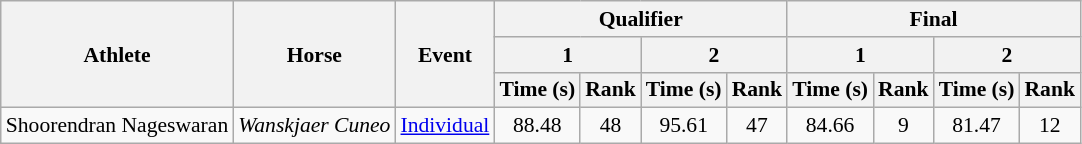<table class=wikitable style="text-align:center; font-size:90%">
<tr>
<th rowspan="3">Athlete</th>
<th rowspan="3">Horse</th>
<th rowspan="3">Event</th>
<th colspan="4">Qualifier</th>
<th colspan="4">Final</th>
</tr>
<tr>
<th colspan="2">1</th>
<th colspan="2">2</th>
<th colspan="2">1</th>
<th colspan="2">2</th>
</tr>
<tr>
<th>Time (s)</th>
<th>Rank</th>
<th>Time (s)</th>
<th>Rank</th>
<th>Time (s)</th>
<th>Rank</th>
<th>Time (s)</th>
<th>Rank</th>
</tr>
<tr>
<td align="left">Shoorendran Nageswaran</td>
<td align="left"><em>Wanskjaer Cuneo</em></td>
<td align="left"><a href='#'>Individual</a></td>
<td>88.48</td>
<td>48 <strong></strong></td>
<td>95.61</td>
<td>47 <strong></strong></td>
<td>84.66</td>
<td>9 <strong></strong></td>
<td>81.47</td>
<td>12</td>
</tr>
</table>
